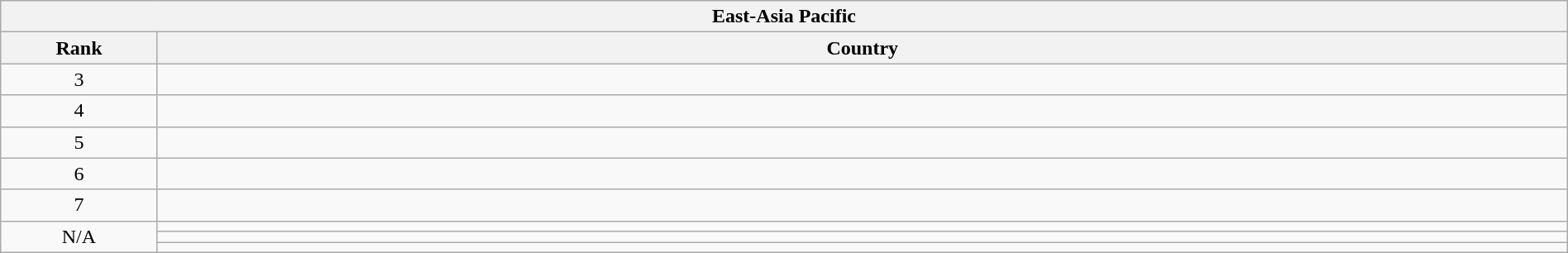<table class="wikitable sortable" style="text-align: center" width=100%>
<tr>
<th colspan=2 align="center">East-Asia Pacific</th>
</tr>
<tr>
<th width=10% align="center">Rank</th>
<th width=90% align="center">Country</th>
</tr>
<tr>
<td>3</td>
<td align="left"></td>
</tr>
<tr>
<td>4</td>
<td align="left"></td>
</tr>
<tr>
<td>5</td>
<td align="left"></td>
</tr>
<tr>
<td>6</td>
<td align="left"></td>
</tr>
<tr>
<td>7</td>
<td align="left"></td>
</tr>
<tr>
<td rowspan=3>N/A</td>
<td align="left"></td>
</tr>
<tr>
<td align="left"></td>
</tr>
<tr>
<td align="left"></td>
</tr>
</table>
